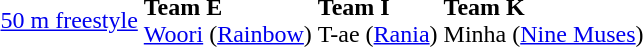<table>
<tr>
<td><a href='#'>50 m freestyle</a></td>
<td><strong>Team E</strong><br><a href='#'>Woori</a> (<a href='#'>Rainbow</a>)</td>
<td><strong>Team I</strong><br>T-ae (<a href='#'>Rania</a>)</td>
<td><strong>Team K</strong><br>Minha (<a href='#'>Nine Muses</a>)</td>
</tr>
</table>
